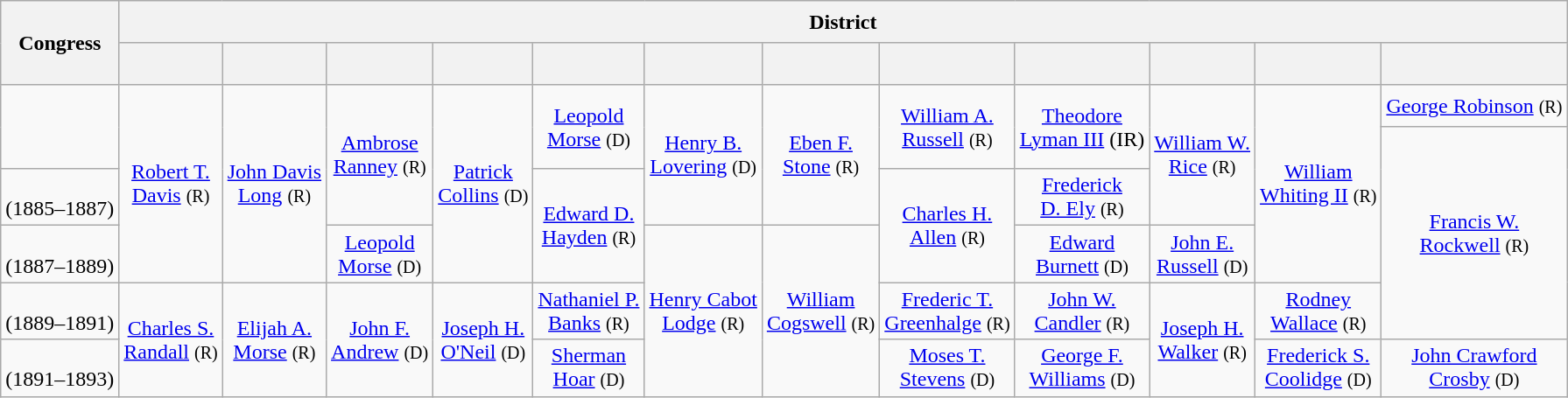<table class=wikitable style="text-align:center">
<tr style="height:2em">
<th rowspan=2>Congress</th>
<th colspan=12>District</th>
</tr>
<tr style="height:2em">
<th></th>
<th></th>
<th></th>
<th></th>
<th></th>
<th></th>
<th></th>
<th></th>
<th></th>
<th></th>
<th></th>
<th></th>
</tr>
<tr style="height:2em">
<td scope=row rowspan=2><strong></strong><br></td>
<td rowspan=4 ><a href='#'>Robert T.<br>Davis</a> <small>(R)</small></td>
<td rowspan=4 ><a href='#'>John Davis<br>Long</a> <small>(R)</small></td>
<td rowspan=3 ><a href='#'>Ambrose<br>Ranney</a> <small>(R)</small></td>
<td rowspan=4 ><a href='#'>Patrick<br>Collins</a> <small>(D)</small></td>
<td rowspan=2 ><a href='#'>Leopold<br>Morse</a> <small>(D)</small></td>
<td rowspan=3 ><a href='#'>Henry B.<br>Lovering</a> <small>(D)</small></td>
<td rowspan=3 ><a href='#'>Eben F.<br>Stone</a> <small>(R)</small></td>
<td rowspan=2 ><a href='#'>William A.<br>Russell</a> <small>(R)</small></td>
<td rowspan=2 ><a href='#'>Theodore<br>Lyman III</a> (IR)</td>
<td rowspan=3 ><a href='#'>William W.<br>Rice</a> <small>(R)</small></td>
<td rowspan=4 ><a href='#'>William<br>Whiting II</a> <small>(R)</small></td>
<td><a href='#'>George Robinson</a> <small>(R)</small></td>
</tr>
<tr style="height:2em">
<td rowspan=4 ><a href='#'>Francis W.<br>Rockwell</a> <small>(R)</small></td>
</tr>
<tr style="height:2em">
<td scope=row><strong></strong><br>(1885–1887)</td>
<td rowspan=2 ><a href='#'>Edward D.<br>Hayden</a> <small>(R)</small></td>
<td rowspan=2 ><a href='#'>Charles H.<br>Allen</a> <small>(R)</small></td>
<td><a href='#'>Frederick<br>D. Ely</a> <small>(R)</small></td>
</tr>
<tr style="height:2em">
<td scope=row><strong></strong><br>(1887–1889)</td>
<td><a href='#'>Leopold<br>Morse</a> <small>(D)</small></td>
<td rowspan=3 ><a href='#'>Henry Cabot<br>Lodge</a> <small>(R)</small></td>
<td rowspan=3 ><a href='#'>William<br>Cogswell</a> <small>(R)</small></td>
<td><a href='#'>Edward<br>Burnett</a> <small>(D)</small></td>
<td><a href='#'>John E.<br>Russell</a> <small>(D)</small></td>
</tr>
<tr style="height:2em">
<td scope=row><strong></strong><br>(1889–1891)</td>
<td rowspan=2 ><a href='#'>Charles S.<br>Randall</a> <small>(R)</small></td>
<td rowspan=2 ><a href='#'>Elijah A.<br>Morse</a> <small>(R)</small></td>
<td rowspan=2 ><a href='#'>John F.<br>Andrew</a> <small>(D)</small></td>
<td rowspan=2 ><a href='#'>Joseph H.<br>O'Neil</a> <small>(D)</small></td>
<td><a href='#'>Nathaniel P.<br>Banks</a> <small>(R)</small></td>
<td><a href='#'>Frederic T.<br>Greenhalge</a> <small>(R)</small></td>
<td><a href='#'>John W.<br>Candler</a> <small>(R)</small></td>
<td rowspan=2 ><a href='#'>Joseph H.<br>Walker</a> <small>(R)</small></td>
<td><a href='#'>Rodney<br>Wallace</a> <small>(R)</small></td>
</tr>
<tr style="height:2em">
<td scope=row><strong></strong><br>(1891–1893)</td>
<td><a href='#'>Sherman<br>Hoar</a> <small>(D)</small></td>
<td><a href='#'>Moses T.<br>Stevens</a> <small>(D)</small></td>
<td><a href='#'>George F.<br>Williams</a> <small>(D)</small></td>
<td><a href='#'>Frederick S.<br>Coolidge</a> <small>(D)</small></td>
<td><a href='#'>John Crawford<br>Crosby</a> <small>(D)</small></td>
</tr>
</table>
